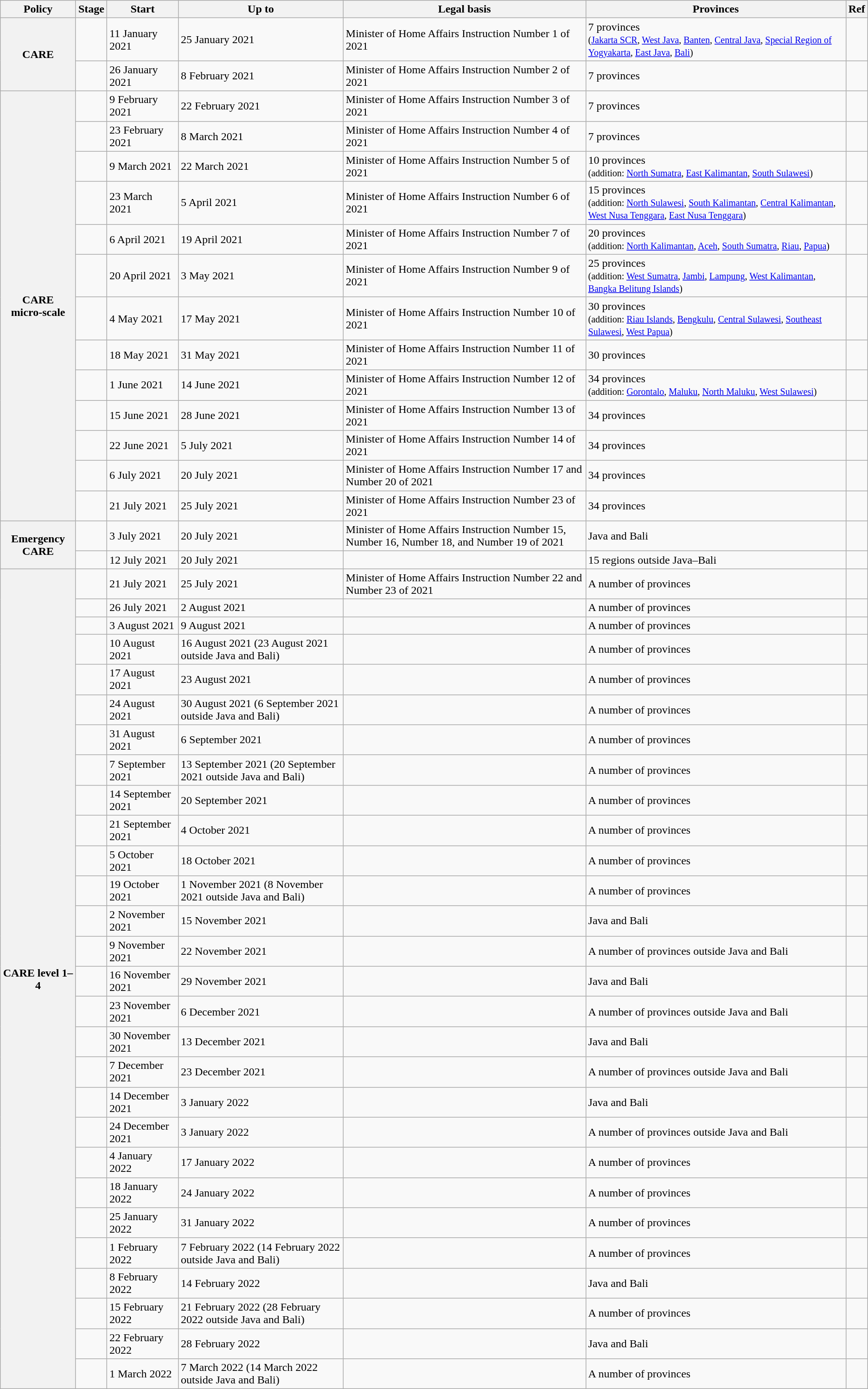<table class="wikitable">
<tr>
<th>Policy</th>
<th>Stage</th>
<th>Start</th>
<th>Up to</th>
<th>Legal basis</th>
<th width="30%">Provinces</th>
<th>Ref</th>
</tr>
<tr>
<th rowspan="2">CARE</th>
<td></td>
<td>11 January 2021</td>
<td>25 January 2021</td>
<td>Minister of Home Affairs Instruction Number 1 of 2021</td>
<td>7 provinces<br><small>(<a href='#'>Jakarta SCR</a>, <a href='#'>West Java</a>, <a href='#'>Banten</a>, <a href='#'>Central Java</a>, <a href='#'>Special Region of Yogyakarta</a>, <a href='#'>East Java</a>, <a href='#'>Bali</a>)</small></td>
<td></td>
</tr>
<tr>
<td></td>
<td>26 January 2021</td>
<td>8 February 2021</td>
<td>Minister of Home Affairs Instruction Number 2 of 2021</td>
<td>7 provinces</td>
<td></td>
</tr>
<tr>
<th rowspan="13">CARE<br>micro-scale</th>
<td></td>
<td>9 February 2021</td>
<td>22 February 2021</td>
<td>Minister of Home Affairs Instruction Number 3 of 2021</td>
<td>7 provinces</td>
<td></td>
</tr>
<tr>
<td></td>
<td>23 February 2021</td>
<td>8 March 2021</td>
<td>Minister of Home Affairs Instruction Number 4 of 2021</td>
<td>7 provinces</td>
<td></td>
</tr>
<tr>
<td></td>
<td>9 March 2021</td>
<td>22 March 2021</td>
<td>Minister of Home Affairs Instruction Number 5 of 2021</td>
<td>10 provinces<br><small>(addition: <a href='#'>North Sumatra</a>, <a href='#'>East Kalimantan</a>, <a href='#'>South Sulawesi</a>)</small></td>
<td></td>
</tr>
<tr>
<td></td>
<td>23 March 2021</td>
<td>5 April 2021</td>
<td>Minister of Home Affairs Instruction Number 6 of 2021</td>
<td>15 provinces<br><small>(addition: <a href='#'>North Sulawesi</a>, <a href='#'>South Kalimantan</a>, <a href='#'>Central Kalimantan</a>, <a href='#'>West Nusa Tenggara</a>, <a href='#'>East Nusa Tenggara</a>)</small></td>
<td></td>
</tr>
<tr>
<td></td>
<td>6 April 2021</td>
<td>19 April 2021</td>
<td>Minister of Home Affairs Instruction Number 7 of 2021</td>
<td>20 provinces<br><small>(addition: <a href='#'>North Kalimantan</a>, <a href='#'>Aceh</a>, <a href='#'>South Sumatra</a>, <a href='#'>Riau</a>, <a href='#'>Papua</a>)</small></td>
<td></td>
</tr>
<tr>
<td></td>
<td>20 April 2021</td>
<td>3 May 2021</td>
<td>Minister of Home Affairs Instruction Number 9 of 2021</td>
<td>25 provinces<br><small>(addition: <a href='#'>West Sumatra</a>, <a href='#'>Jambi</a>, <a href='#'>Lampung</a>, <a href='#'>West Kalimantan</a>, <a href='#'>Bangka Belitung Islands</a>)</small></td>
<td></td>
</tr>
<tr>
<td></td>
<td>4 May 2021</td>
<td>17 May 2021</td>
<td>Minister of Home Affairs Instruction Number 10 of 2021</td>
<td>30 provinces<br><small>(addition: <a href='#'>Riau Islands</a>, <a href='#'>Bengkulu</a>, <a href='#'>Central Sulawesi</a>, <a href='#'>Southeast Sulawesi</a>, <a href='#'>West Papua</a>)</small></td>
<td></td>
</tr>
<tr>
<td></td>
<td>18 May 2021</td>
<td>31 May 2021</td>
<td>Minister of Home Affairs Instruction Number 11 of 2021</td>
<td>30 provinces</td>
<td></td>
</tr>
<tr>
<td></td>
<td>1 June 2021</td>
<td>14 June 2021</td>
<td>Minister of Home Affairs Instruction Number 12 of 2021</td>
<td>34 provinces<br><small>(addition: <a href='#'>Gorontalo</a>, <a href='#'>Maluku</a>, <a href='#'>North Maluku</a>, <a href='#'>West Sulawesi</a>)</small></td>
<td></td>
</tr>
<tr>
<td></td>
<td>15 June 2021</td>
<td>28 June 2021</td>
<td>Minister of Home Affairs Instruction Number 13 of 2021</td>
<td>34 provinces</td>
<td></td>
</tr>
<tr>
<td></td>
<td>22 June 2021</td>
<td>5 July 2021</td>
<td>Minister of Home Affairs Instruction Number 14 of 2021</td>
<td>34 provinces</td>
<td></td>
</tr>
<tr>
<td></td>
<td>6 July 2021</td>
<td>20 July 2021</td>
<td>Minister of Home Affairs Instruction Number 17 and Number 20 of 2021</td>
<td>34 provinces</td>
<td></td>
</tr>
<tr>
<td></td>
<td>21 July 2021</td>
<td>25 July 2021</td>
<td>Minister of Home Affairs Instruction Number 23 of 2021</td>
<td>34 provinces</td>
<td></td>
</tr>
<tr>
<th rowspan="2">Emergency CARE</th>
<td></td>
<td>3 July 2021</td>
<td>20 July 2021</td>
<td>Minister of Home Affairs Instruction Number 15, Number 16, Number 18, and Number 19 of 2021</td>
<td>Java and Bali</td>
<td></td>
</tr>
<tr>
<td></td>
<td>12 July 2021</td>
<td>20 July 2021</td>
<td></td>
<td>15 regions outside Java–Bali</td>
<td></td>
</tr>
<tr>
<th rowspan="28">CARE level 1–4</th>
<td></td>
<td>21 July 2021</td>
<td>25 July 2021</td>
<td>Minister of Home Affairs Instruction Number 22 and Number 23 of 2021</td>
<td>A number of provinces</td>
<td></td>
</tr>
<tr>
<td></td>
<td>26 July 2021</td>
<td>2 August 2021</td>
<td></td>
<td>A number of provinces</td>
<td></td>
</tr>
<tr>
<td></td>
<td>3 August 2021</td>
<td>9 August 2021</td>
<td></td>
<td>A number of provinces</td>
<td></td>
</tr>
<tr>
<td></td>
<td>10 August 2021</td>
<td>16 August 2021 (23 August 2021 outside Java and Bali)</td>
<td></td>
<td>A number of provinces</td>
<td></td>
</tr>
<tr>
<td></td>
<td>17 August 2021</td>
<td>23 August 2021</td>
<td></td>
<td>A number of provinces</td>
<td></td>
</tr>
<tr>
<td></td>
<td>24 August 2021</td>
<td>30 August 2021 (6 September 2021 outside Java and Bali)</td>
<td></td>
<td>A number of provinces</td>
<td></td>
</tr>
<tr>
<td></td>
<td>31 August 2021</td>
<td>6 September 2021</td>
<td></td>
<td>A number of provinces</td>
<td></td>
</tr>
<tr>
<td></td>
<td>7 September 2021</td>
<td>13 September 2021 (20 September 2021 outside Java and Bali)</td>
<td></td>
<td>A number of provinces</td>
<td></td>
</tr>
<tr>
<td></td>
<td>14 September 2021</td>
<td>20 September 2021</td>
<td></td>
<td>A number of provinces</td>
<td></td>
</tr>
<tr>
<td></td>
<td>21 September 2021</td>
<td>4 October 2021</td>
<td></td>
<td>A number of provinces</td>
<td></td>
</tr>
<tr>
<td></td>
<td>5 October 2021</td>
<td>18 October 2021</td>
<td></td>
<td>A number of provinces</td>
<td></td>
</tr>
<tr>
<td></td>
<td>19 October 2021</td>
<td>1 November 2021 (8 November 2021 outside Java and Bali)</td>
<td></td>
<td>A number of provinces</td>
<td></td>
</tr>
<tr>
<td></td>
<td>2 November 2021</td>
<td>15 November 2021</td>
<td></td>
<td>Java and Bali</td>
<td></td>
</tr>
<tr>
<td></td>
<td>9 November 2021</td>
<td>22 November 2021</td>
<td></td>
<td>A number of provinces outside Java and Bali</td>
<td></td>
</tr>
<tr>
<td></td>
<td>16 November 2021</td>
<td>29 November 2021</td>
<td></td>
<td>Java and Bali</td>
<td></td>
</tr>
<tr>
<td></td>
<td>23 November 2021</td>
<td>6 December 2021</td>
<td></td>
<td>A number of provinces outside Java and Bali</td>
<td></td>
</tr>
<tr>
<td></td>
<td>30 November 2021</td>
<td>13 December 2021</td>
<td></td>
<td>Java and Bali</td>
<td></td>
</tr>
<tr>
<td></td>
<td>7 December 2021</td>
<td>23 December 2021</td>
<td></td>
<td>A number of provinces outside Java and Bali</td>
<td></td>
</tr>
<tr>
<td></td>
<td>14 December 2021</td>
<td>3 January 2022</td>
<td></td>
<td>Java and Bali</td>
<td></td>
</tr>
<tr>
<td></td>
<td>24 December 2021</td>
<td>3 January 2022</td>
<td></td>
<td>A number of provinces outside Java and Bali</td>
<td></td>
</tr>
<tr>
<td></td>
<td>4 January 2022</td>
<td>17 January 2022</td>
<td></td>
<td>A number of provinces</td>
<td></td>
</tr>
<tr>
<td></td>
<td>18 January 2022</td>
<td>24 January 2022</td>
<td></td>
<td>A number of provinces</td>
<td></td>
</tr>
<tr>
<td></td>
<td>25 January 2022</td>
<td>31 January 2022</td>
<td></td>
<td>A number of provinces</td>
<td></td>
</tr>
<tr>
<td></td>
<td>1 February 2022</td>
<td>7 February 2022 (14 February 2022 outside Java and Bali)</td>
<td></td>
<td>A number of provinces</td>
<td></td>
</tr>
<tr>
<td></td>
<td>8 February 2022</td>
<td>14 February 2022</td>
<td></td>
<td>Java and Bali</td>
<td></td>
</tr>
<tr>
<td></td>
<td>15 February 2022</td>
<td>21 February 2022 (28 February 2022 outside Java and Bali)</td>
<td></td>
<td>A number of provinces</td>
<td></td>
</tr>
<tr>
<td></td>
<td>22 February 2022</td>
<td>28 February 2022</td>
<td></td>
<td>Java and Bali</td>
<td></td>
</tr>
<tr>
<td></td>
<td>1 March 2022</td>
<td>7 March 2022 (14 March 2022 outside Java and Bali)</td>
<td></td>
<td>A number of provinces</td>
<td></td>
</tr>
</table>
